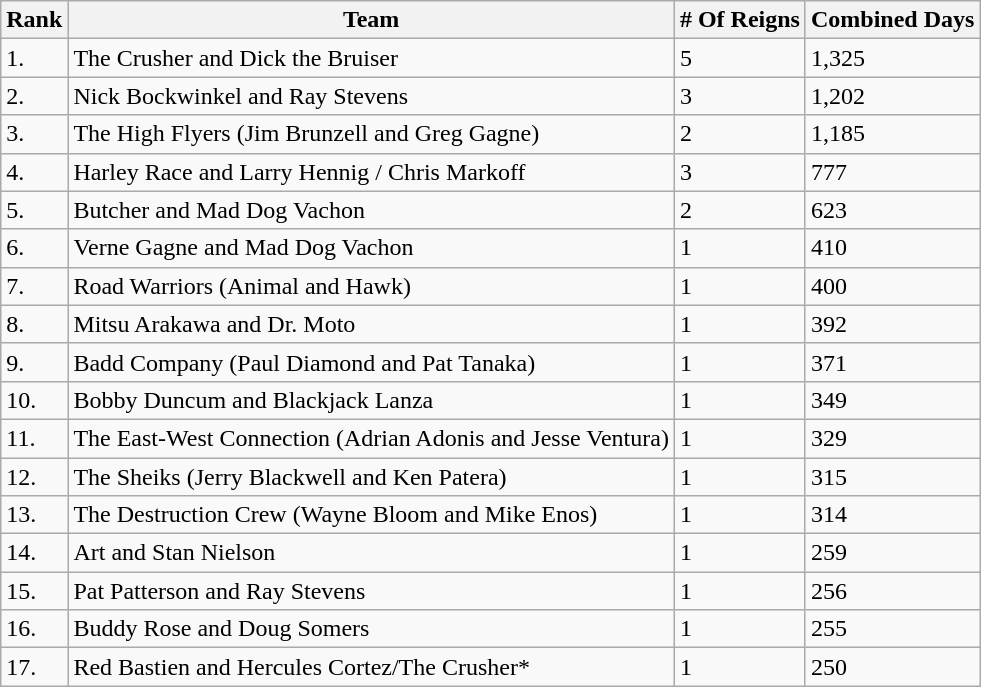<table class="wikitable sortable">
<tr>
<th>Rank</th>
<th>Team</th>
<th># Of Reigns</th>
<th>Combined Days</th>
</tr>
<tr>
<td>1.</td>
<td>The Crusher and Dick the Bruiser</td>
<td>5</td>
<td>1,325</td>
</tr>
<tr>
<td>2.</td>
<td>Nick Bockwinkel and Ray Stevens</td>
<td>3</td>
<td>1,202</td>
</tr>
<tr>
<td>3.</td>
<td>The High Flyers (Jim Brunzell and Greg Gagne)</td>
<td>2</td>
<td>1,185</td>
</tr>
<tr>
<td>4.</td>
<td>Harley Race and Larry Hennig / Chris Markoff</td>
<td>3</td>
<td>777</td>
</tr>
<tr>
<td>5.</td>
<td>Butcher and Mad Dog Vachon</td>
<td>2</td>
<td>623</td>
</tr>
<tr>
<td>6.</td>
<td>Verne Gagne and Mad Dog Vachon</td>
<td>1</td>
<td>410</td>
</tr>
<tr>
<td>7.</td>
<td>Road Warriors (Animal and Hawk)</td>
<td>1</td>
<td>400</td>
</tr>
<tr>
<td>8.</td>
<td>Mitsu Arakawa and Dr. Moto</td>
<td>1</td>
<td>392</td>
</tr>
<tr>
<td>9.</td>
<td>Badd Company (Paul Diamond and Pat Tanaka)</td>
<td>1</td>
<td>371</td>
</tr>
<tr>
<td>10.</td>
<td>Bobby Duncum and Blackjack Lanza</td>
<td>1</td>
<td>349</td>
</tr>
<tr>
<td>11.</td>
<td>The East-West Connection (Adrian Adonis and Jesse Ventura)</td>
<td>1</td>
<td>329</td>
</tr>
<tr>
<td>12.</td>
<td>The Sheiks (Jerry Blackwell and Ken Patera)</td>
<td>1</td>
<td>315</td>
</tr>
<tr>
<td>13.</td>
<td>The Destruction Crew (Wayne Bloom and Mike Enos)</td>
<td>1</td>
<td>314</td>
</tr>
<tr>
<td>14.</td>
<td>Art and Stan Nielson</td>
<td>1</td>
<td>259</td>
</tr>
<tr>
<td>15.</td>
<td>Pat Patterson and Ray Stevens</td>
<td>1</td>
<td>256</td>
</tr>
<tr>
<td>16.</td>
<td>Buddy Rose and Doug Somers</td>
<td>1</td>
<td>255</td>
</tr>
<tr>
<td>17.</td>
<td>Red Bastien and Hercules Cortez/The Crusher*</td>
<td>1</td>
<td>250</td>
</tr>
</table>
